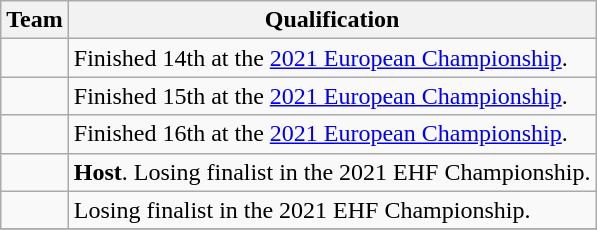<table class="wikitable">
<tr>
<th>Team</th>
<th>Qualification</th>
</tr>
<tr>
<td></td>
<td>Finished 14th at the <a href='#'>2021 European Championship</a>.</td>
</tr>
<tr>
<td></td>
<td>Finished 15th at the <a href='#'>2021 European Championship</a>.</td>
</tr>
<tr>
<td></td>
<td>Finished 16th at the <a href='#'>2021 European Championship</a>.</td>
</tr>
<tr>
<td></td>
<td><strong>Host</strong>. Losing finalist in the 2021 EHF Championship.</td>
</tr>
<tr>
<td></td>
<td>Losing finalist in the 2021 EHF Championship.</td>
</tr>
<tr>
</tr>
</table>
